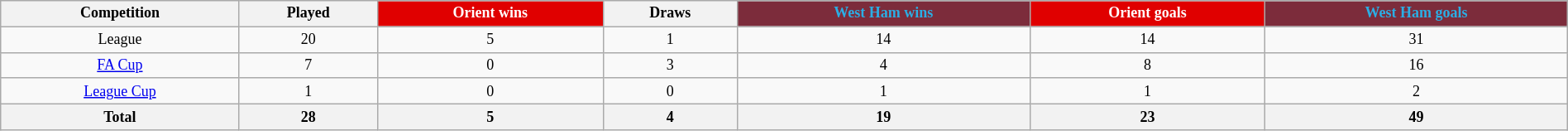<table class="wikitable" style="text-align: center; width: 100%; font-size: 12px">
<tr>
<th>Competition</th>
<th>Played</th>
<th style="background:#E00000; color:white">Orient wins</th>
<th>Draws</th>
<th style="background:#7C2C3B; color:#2BAEE5">West Ham wins</th>
<th style="background:#E00000; color:white">Orient goals</th>
<th style="background:#7C2C3B; color:#2BAEE5">West Ham goals</th>
</tr>
<tr>
<td>League</td>
<td>20</td>
<td>5</td>
<td>1</td>
<td>14</td>
<td>14</td>
<td>31</td>
</tr>
<tr>
<td><a href='#'>FA Cup</a></td>
<td>7</td>
<td>0</td>
<td>3</td>
<td>4</td>
<td>8</td>
<td>16</td>
</tr>
<tr>
<td><a href='#'>League Cup</a></td>
<td>1</td>
<td>0</td>
<td>0</td>
<td>1</td>
<td>1</td>
<td>2</td>
</tr>
<tr>
<th>Total</th>
<th>28</th>
<th>5</th>
<th>4</th>
<th>19</th>
<th>23</th>
<th>49</th>
</tr>
</table>
